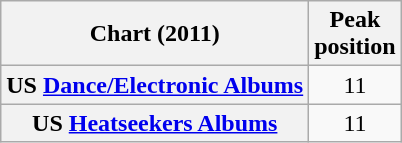<table class="wikitable sortable plainrowheaders" style="text-align:center">
<tr>
<th scope="col">Chart (2011)</th>
<th scope="col">Peak<br>position</th>
</tr>
<tr>
<th scope="row">US <a href='#'>Dance/Electronic Albums</a></th>
<td>11</td>
</tr>
<tr>
<th scope="row">US <a href='#'>Heatseekers Albums</a></th>
<td>11</td>
</tr>
</table>
